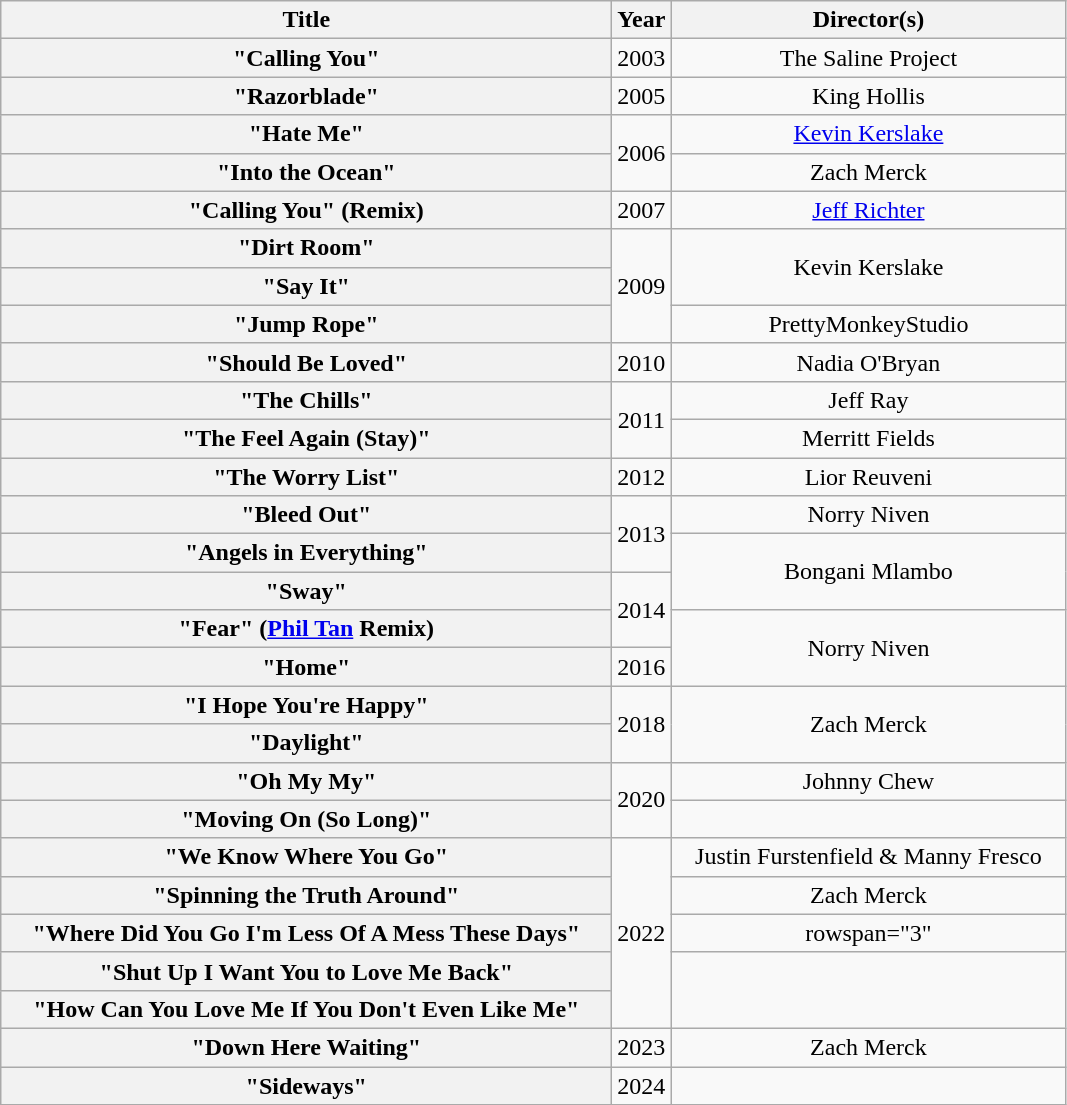<table class="wikitable plainrowheaders" style="text-align:center;">
<tr>
<th scope="col" style="width:25em;">Title</th>
<th scope="col">Year</th>
<th scope="col" style="width:16em;">Director(s)</th>
</tr>
<tr>
<th scope="row">"Calling You"</th>
<td>2003</td>
<td>The Saline Project</td>
</tr>
<tr>
<th scope="row">"Razorblade"</th>
<td>2005</td>
<td>King Hollis</td>
</tr>
<tr>
<th scope="row">"Hate Me"</th>
<td rowspan="2">2006</td>
<td><a href='#'>Kevin Kerslake</a></td>
</tr>
<tr>
<th scope="row">"Into the Ocean"</th>
<td>Zach Merck</td>
</tr>
<tr>
<th scope="row">"Calling You" (Remix)</th>
<td>2007</td>
<td><a href='#'>Jeff Richter</a></td>
</tr>
<tr>
<th scope="row">"Dirt Room"</th>
<td rowspan="3">2009</td>
<td rowspan="2">Kevin Kerslake</td>
</tr>
<tr>
<th scope="row">"Say It"</th>
</tr>
<tr>
<th scope="row">"Jump Rope"</th>
<td>PrettyMonkeyStudio</td>
</tr>
<tr>
<th scope="row">"Should Be Loved"</th>
<td>2010</td>
<td>Nadia O'Bryan</td>
</tr>
<tr>
<th scope="row">"The Chills"</th>
<td rowspan="2">2011</td>
<td>Jeff Ray</td>
</tr>
<tr>
<th scope="row">"The Feel Again (Stay)"</th>
<td>Merritt Fields</td>
</tr>
<tr>
<th scope="row">"The Worry List"</th>
<td>2012</td>
<td>Lior Reuveni</td>
</tr>
<tr>
<th scope="row">"Bleed Out"</th>
<td rowspan="2">2013</td>
<td>Norry Niven</td>
</tr>
<tr>
<th scope="row">"Angels in Everything"</th>
<td rowspan="2">Bongani Mlambo</td>
</tr>
<tr>
<th scope="row">"Sway"</th>
<td rowspan="2">2014</td>
</tr>
<tr>
<th scope="row">"Fear" (<a href='#'>Phil Tan</a> Remix)</th>
<td rowspan="2">Norry Niven</td>
</tr>
<tr>
<th scope="row">"Home"</th>
<td>2016</td>
</tr>
<tr>
<th scope="row">"I Hope You're Happy"</th>
<td rowspan="2">2018</td>
<td rowspan="2">Zach Merck</td>
</tr>
<tr>
<th scope="row">"Daylight"</th>
</tr>
<tr>
<th scope="row">"Oh My My"</th>
<td rowspan="2">2020</td>
<td>Johnny Chew</td>
</tr>
<tr>
<th scope="row">"Moving On (So Long)"</th>
<td></td>
</tr>
<tr>
<th scope="row">"We Know Where You Go"</th>
<td rowspan="5">2022</td>
<td>Justin Furstenfield & Manny Fresco</td>
</tr>
<tr>
<th scope="row">"Spinning the Truth Around"</th>
<td>Zach Merck</td>
</tr>
<tr>
<th scope="row">"Where Did You Go I'm Less Of A Mess These Days"</th>
<td>rowspan="3" </td>
</tr>
<tr>
<th scope="row">"Shut Up I Want You to Love Me Back"</th>
</tr>
<tr>
<th scope="row">"How Can You Love Me If You Don't Even Like Me"</th>
</tr>
<tr>
<th scope="row">"Down Here Waiting"</th>
<td>2023</td>
<td>Zach Merck</td>
</tr>
<tr>
<th scope="row">"Sideways"</th>
<td>2024</td>
<td></td>
</tr>
</table>
